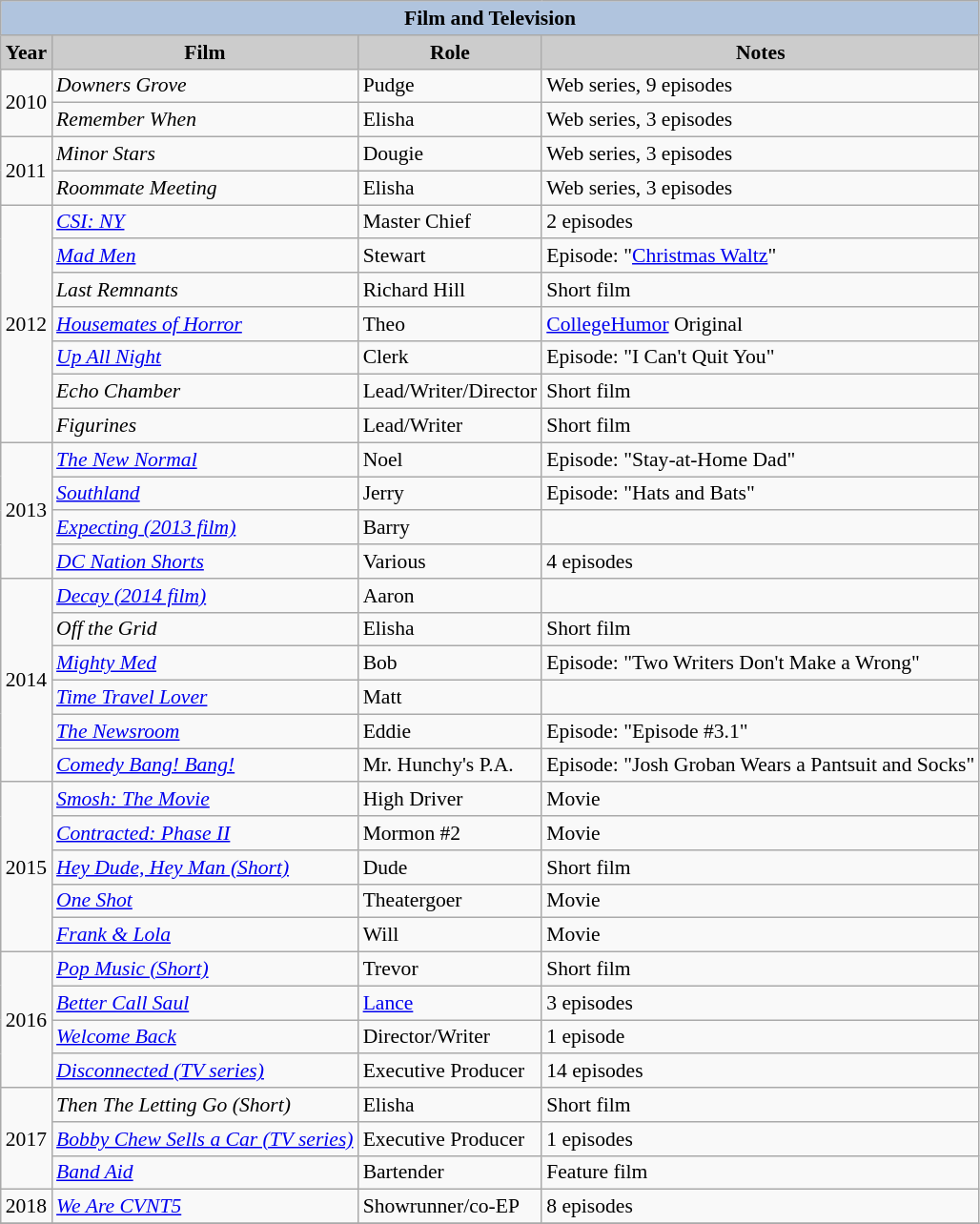<table class="wikitable" style="font-size:90%;">
<tr>
<th colspan=4 style="background:#B0C4DE;">Film and Television</th>
</tr>
<tr align="center">
<th style="background: #CCCCCC;">Year</th>
<th style="background: #CCCCCC;">Film</th>
<th style="background: #CCCCCC;">Role</th>
<th style="background: #CCCCCC;">Notes</th>
</tr>
<tr>
<td rowspan="2">2010</td>
<td><em>Downers Grove</em></td>
<td>Pudge</td>
<td>Web series, 9 episodes</td>
</tr>
<tr>
<td><em>Remember When</em></td>
<td>Elisha</td>
<td>Web series, 3 episodes</td>
</tr>
<tr>
<td rowspan="2">2011</td>
<td><em>Minor Stars</em></td>
<td>Dougie</td>
<td>Web series, 3 episodes</td>
</tr>
<tr>
<td><em>Roommate Meeting</em></td>
<td>Elisha</td>
<td>Web series, 3 episodes</td>
</tr>
<tr>
<td rowspan="7">2012</td>
<td><em><a href='#'>CSI: NY</a></em></td>
<td>Master Chief</td>
<td>2 episodes</td>
</tr>
<tr>
<td><em><a href='#'>Mad Men</a></em></td>
<td>Stewart</td>
<td>Episode: "<a href='#'>Christmas Waltz</a>"</td>
</tr>
<tr>
<td><em>Last Remnants</em></td>
<td>Richard Hill</td>
<td>Short film</td>
</tr>
<tr>
<td><em><a href='#'>Housemates of Horror</a></em></td>
<td>Theo</td>
<td><a href='#'>CollegeHumor</a> Original</td>
</tr>
<tr>
<td><em><a href='#'>Up All Night</a></em></td>
<td>Clerk</td>
<td>Episode: "I Can't Quit You"</td>
</tr>
<tr>
<td><em>Echo Chamber</em></td>
<td>Lead/Writer/Director</td>
<td>Short film</td>
</tr>
<tr>
<td><em>Figurines</em></td>
<td>Lead/Writer</td>
<td>Short film</td>
</tr>
<tr>
<td rowspan="4">2013</td>
<td><em><a href='#'>The New Normal</a></em></td>
<td>Noel</td>
<td>Episode: "Stay-at-Home Dad"</td>
</tr>
<tr>
<td><em><a href='#'>Southland</a></em></td>
<td>Jerry</td>
<td>Episode: "Hats and Bats"</td>
</tr>
<tr>
<td><em><a href='#'>Expecting (2013 film)</a></em></td>
<td>Barry</td>
<td></td>
</tr>
<tr>
<td><em><a href='#'>DC Nation Shorts</a></em></td>
<td>Various</td>
<td>4 episodes</td>
</tr>
<tr>
<td rowspan="6">2014</td>
<td><em><a href='#'>Decay (2014 film)</a></em></td>
<td>Aaron</td>
<td></td>
</tr>
<tr>
<td><em>Off the Grid</em></td>
<td>Elisha</td>
<td>Short film</td>
</tr>
<tr>
<td><em><a href='#'>Mighty Med</a></em></td>
<td>Bob</td>
<td>Episode: "Two Writers Don't Make a Wrong"</td>
</tr>
<tr>
<td><em><a href='#'>Time Travel Lover</a></em></td>
<td>Matt</td>
<td></td>
</tr>
<tr>
<td><em><a href='#'>The Newsroom</a></em></td>
<td>Eddie</td>
<td>Episode: "Episode #3.1"</td>
</tr>
<tr>
<td><em><a href='#'>Comedy Bang! Bang!</a></em></td>
<td>Mr. Hunchy's P.A.</td>
<td>Episode: "Josh Groban Wears a Pantsuit and Socks"</td>
</tr>
<tr>
<td rowspan="5">2015</td>
<td><em><a href='#'>Smosh: The Movie</a></em></td>
<td>High Driver</td>
<td>Movie</td>
</tr>
<tr>
<td><em><a href='#'>Contracted: Phase II</a></em></td>
<td>Mormon #2</td>
<td>Movie</td>
</tr>
<tr>
<td><em><a href='#'>Hey Dude, Hey Man (Short)</a></em></td>
<td>Dude</td>
<td>Short film</td>
</tr>
<tr>
<td><em><a href='#'>One Shot</a></em></td>
<td>Theatergoer</td>
<td>Movie</td>
</tr>
<tr>
<td><em><a href='#'>Frank & Lola</a></em></td>
<td>Will</td>
<td>Movie</td>
</tr>
<tr>
<td rowspan="4">2016</td>
<td><em><a href='#'>Pop Music (Short)</a></em></td>
<td>Trevor</td>
<td>Short film</td>
</tr>
<tr>
<td><em><a href='#'>Better Call Saul</a></em></td>
<td><a href='#'>Lance</a></td>
<td>3 episodes</td>
</tr>
<tr>
<td><em><a href='#'>Welcome Back</a></em></td>
<td>Director/Writer</td>
<td>1 episode</td>
</tr>
<tr>
<td><em><a href='#'>Disconnected (TV series)</a></em></td>
<td>Executive Producer</td>
<td>14 episodes</td>
</tr>
<tr>
<td rowspan="3">2017</td>
<td><em>Then The Letting Go (Short)</em></td>
<td>Elisha</td>
<td>Short film</td>
</tr>
<tr>
<td><em><a href='#'>Bobby Chew Sells a Car (TV series)</a></em></td>
<td>Executive Producer</td>
<td>1 episodes</td>
</tr>
<tr>
<td><em><a href='#'>Band Aid</a></em></td>
<td>Bartender</td>
<td>Feature film</td>
</tr>
<tr>
<td>2018</td>
<td><em><a href='#'>We Are CVNT5</a></em></td>
<td>Showrunner/co-EP</td>
<td>8 episodes</td>
</tr>
<tr>
</tr>
</table>
